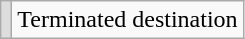<table class="wikitable">
<tr>
<td style="background-color: #DDDDDD"></td>
<td>Terminated destination</td>
</tr>
</table>
